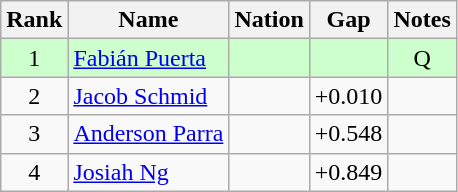<table class="wikitable sortable" style="text-align:center">
<tr>
<th>Rank</th>
<th>Name</th>
<th>Nation</th>
<th>Gap</th>
<th>Notes</th>
</tr>
<tr bgcolor=ccffcc>
<td>1</td>
<td align=left><a href='#'>Fabián Puerta</a></td>
<td align=left></td>
<td></td>
<td>Q</td>
</tr>
<tr>
<td>2</td>
<td align=left><a href='#'>Jacob Schmid</a></td>
<td align=left></td>
<td>+0.010</td>
<td></td>
</tr>
<tr>
<td>3</td>
<td align=left><a href='#'>Anderson Parra</a></td>
<td align=left></td>
<td>+0.548</td>
<td></td>
</tr>
<tr>
<td>4</td>
<td align=left><a href='#'>Josiah Ng</a></td>
<td align=left></td>
<td>+0.849</td>
<td></td>
</tr>
</table>
